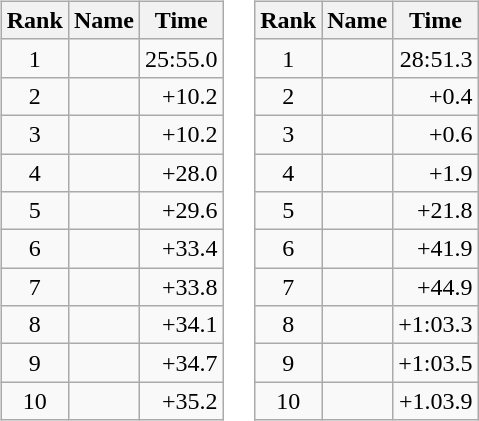<table border="0">
<tr>
<td valign="top"><br><table class="wikitable">
<tr>
<th>Rank</th>
<th>Name</th>
<th>Time</th>
</tr>
<tr>
<td style="text-align:center;">1</td>
<td> </td>
<td align="right">25:55.0</td>
</tr>
<tr>
<td style="text-align:center;">2</td>
<td></td>
<td align="right">+10.2</td>
</tr>
<tr>
<td style="text-align:center;">3</td>
<td></td>
<td align="right">+10.2</td>
</tr>
<tr>
<td style="text-align:center;">4</td>
<td></td>
<td align="right">+28.0</td>
</tr>
<tr>
<td style="text-align:center;">5</td>
<td></td>
<td align="right">+29.6</td>
</tr>
<tr>
<td style="text-align:center;">6</td>
<td></td>
<td align="right">+33.4</td>
</tr>
<tr>
<td style="text-align:center;">7</td>
<td></td>
<td align="right">+33.8</td>
</tr>
<tr>
<td style="text-align:center;">8</td>
<td></td>
<td align="right">+34.1</td>
</tr>
<tr>
<td style="text-align:center;">9</td>
<td></td>
<td align="right">+34.7</td>
</tr>
<tr>
<td style="text-align:center;">10</td>
<td></td>
<td align="right">+35.2</td>
</tr>
</table>
</td>
<td valign="top"><br><table class="wikitable">
<tr>
<th>Rank</th>
<th>Name</th>
<th>Time</th>
</tr>
<tr>
<td style="text-align:center;">1</td>
<td></td>
<td align="right">28:51.3</td>
</tr>
<tr>
<td style="text-align:center;">2</td>
<td></td>
<td align="right">+0.4</td>
</tr>
<tr>
<td style="text-align:center;">3</td>
<td></td>
<td align="right">+0.6</td>
</tr>
<tr>
<td style="text-align:center;">4</td>
<td></td>
<td align="right">+1.9</td>
</tr>
<tr>
<td style="text-align:center;">5</td>
<td></td>
<td align="right">+21.8</td>
</tr>
<tr>
<td style="text-align:center;">6</td>
<td></td>
<td align="right">+41.9</td>
</tr>
<tr>
<td style="text-align:center;">7</td>
<td></td>
<td align="right">+44.9</td>
</tr>
<tr>
<td style="text-align:center;">8</td>
<td></td>
<td align="right">+1:03.3</td>
</tr>
<tr>
<td style="text-align:center;">9</td>
<td> </td>
<td align="right">+1:03.5</td>
</tr>
<tr>
<td style="text-align:center;">10</td>
<td></td>
<td align="right">+1.03.9</td>
</tr>
</table>
</td>
</tr>
</table>
